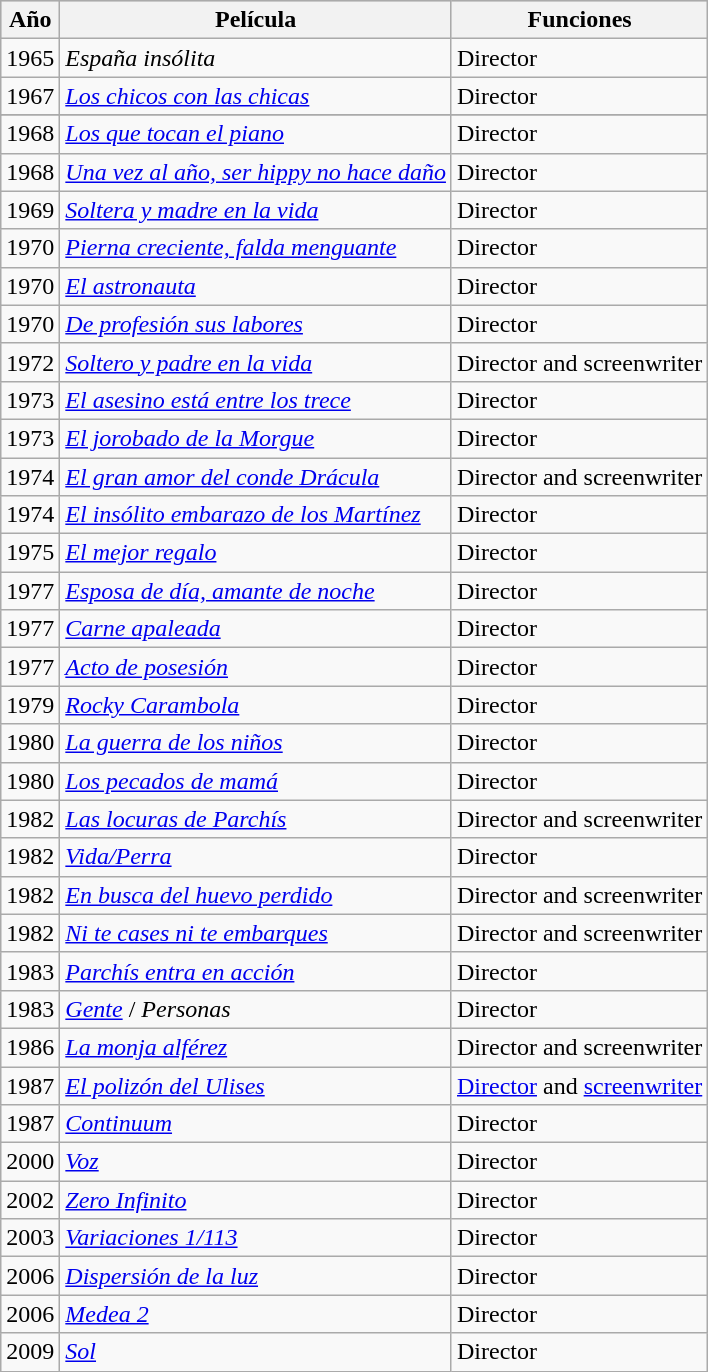<table class="wikitable" align="center">
<tr bgcolor="#CCCCCC">
<th><strong>Año</strong></th>
<th><strong>Película</strong></th>
<th><strong>Funciones</strong></th>
</tr>
<tr>
<td>1965</td>
<td><em>España insólita</em></td>
<td>Director</td>
</tr>
<tr>
<td>1967</td>
<td><em><a href='#'>Los chicos con las chicas</a></em></td>
<td>Director</td>
</tr>
<tr>
</tr>
<tr>
<td>1968</td>
<td><em><a href='#'>Los que tocan el piano</a></em></td>
<td>Director</td>
</tr>
<tr>
<td>1968</td>
<td><em><a href='#'>Una vez al año, ser hippy no hace daño</a></em></td>
<td>Director</td>
</tr>
<tr>
<td>1969</td>
<td><em><a href='#'>Soltera y madre en la vida</a></em></td>
<td>Director</td>
</tr>
<tr>
<td>1970</td>
<td><em><a href='#'>Pierna creciente, falda menguante</a></em></td>
<td>Director</td>
</tr>
<tr>
<td>1970</td>
<td><em><a href='#'>El astronauta</a></em></td>
<td>Director</td>
</tr>
<tr>
<td>1970</td>
<td><em><a href='#'>De profesión sus labores</a></em></td>
<td>Director</td>
</tr>
<tr>
<td>1972</td>
<td><em><a href='#'>Soltero y padre en la vida</a></em></td>
<td>Director and screenwriter</td>
</tr>
<tr>
<td>1973</td>
<td><em><a href='#'>El asesino está entre los trece</a></em></td>
<td>Director</td>
</tr>
<tr>
<td>1973</td>
<td><em><a href='#'>El jorobado de la Morgue</a></em></td>
<td>Director</td>
</tr>
<tr>
<td>1974</td>
<td><em><a href='#'>El gran amor del conde Drácula</a></em></td>
<td>Director and screenwriter</td>
</tr>
<tr>
<td>1974</td>
<td><em><a href='#'>El insólito embarazo de los Martínez</a></em></td>
<td>Director</td>
</tr>
<tr>
<td>1975</td>
<td><em><a href='#'>El mejor regalo</a></em></td>
<td>Director</td>
</tr>
<tr>
<td>1977</td>
<td><em><a href='#'>Esposa de día, amante de noche</a></em></td>
<td>Director</td>
</tr>
<tr>
<td>1977</td>
<td><em><a href='#'>Carne apaleada</a></em></td>
<td>Director</td>
</tr>
<tr>
<td>1977</td>
<td><em><a href='#'>Acto de posesión</a></em></td>
<td>Director</td>
</tr>
<tr>
<td>1979</td>
<td><em><a href='#'>Rocky Carambola</a></em></td>
<td>Director</td>
</tr>
<tr>
<td>1980</td>
<td><em><a href='#'>La guerra de los niños</a></em></td>
<td>Director</td>
</tr>
<tr>
<td>1980</td>
<td><em><a href='#'>Los pecados de mamá</a></em></td>
<td>Director</td>
</tr>
<tr>
<td>1982</td>
<td><em><a href='#'>Las locuras de Parchís</a></em></td>
<td>Director and screenwriter</td>
</tr>
<tr>
<td>1982</td>
<td><em><a href='#'>Vida/Perra</a></em></td>
<td>Director</td>
</tr>
<tr>
<td>1982</td>
<td><em><a href='#'>En busca del huevo perdido</a></em></td>
<td>Director and screenwriter</td>
</tr>
<tr>
<td>1982</td>
<td><em><a href='#'>Ni te cases ni te embarques</a></em></td>
<td>Director and screenwriter</td>
</tr>
<tr>
<td>1983</td>
<td><em><a href='#'>Parchís entra en acción</a></em></td>
<td>Director</td>
</tr>
<tr>
<td>1983</td>
<td><a href='#'><em>Gente</em></a> / <em>Personas</em></td>
<td>Director</td>
</tr>
<tr>
<td>1986</td>
<td><em><a href='#'>La monja alférez</a></em></td>
<td>Director and screenwriter</td>
</tr>
<tr>
<td>1987</td>
<td><em><a href='#'>El polizón del Ulises</a></em></td>
<td><a href='#'>Director</a> and <a href='#'>screenwriter</a></td>
</tr>
<tr>
<td>1987</td>
<td><a href='#'><em>Continuum</em></a></td>
<td>Director</td>
</tr>
<tr>
<td>2000</td>
<td><a href='#'><em>Voz</em></a></td>
<td>Director</td>
</tr>
<tr>
<td>2002</td>
<td><em><a href='#'>Zero Infinito</a></em></td>
<td>Director</td>
</tr>
<tr>
<td>2003</td>
<td><em><a href='#'>Variaciones 1/113</a></em></td>
<td>Director</td>
</tr>
<tr>
<td>2006</td>
<td><em><a href='#'>Dispersión de la luz</a></em></td>
<td>Director</td>
</tr>
<tr>
<td>2006</td>
<td><em><a href='#'>Medea 2</a></em></td>
<td>Director</td>
</tr>
<tr>
<td>2009</td>
<td><a href='#'><em>Sol</em></a></td>
<td>Director</td>
</tr>
</table>
